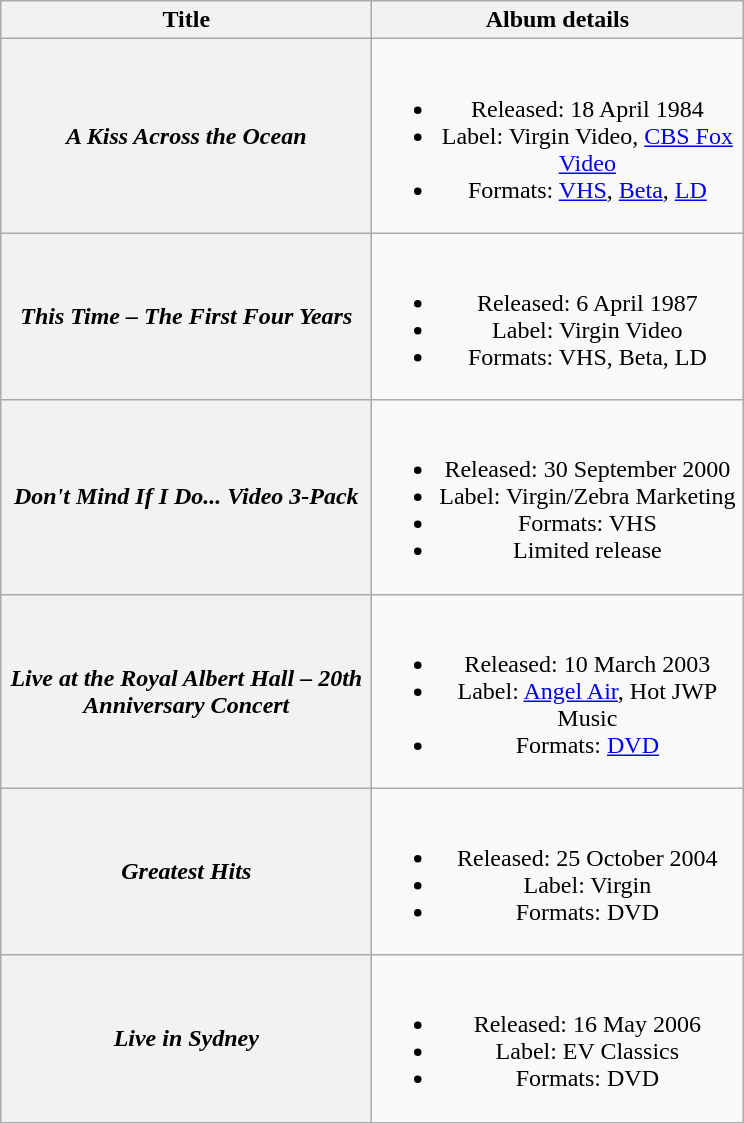<table class="wikitable plainrowheaders" style="text-align:center;">
<tr>
<th scope="col" style="width:15em;">Title</th>
<th scope="col" style="width:15em;">Album details</th>
</tr>
<tr>
<th scope="row"><em>A Kiss Across the Ocean</em></th>
<td><br><ul><li>Released: 18 April 1984</li><li>Label: Virgin Video, <a href='#'>CBS Fox Video</a></li><li>Formats: <a href='#'>VHS</a>, <a href='#'>Beta</a>, <a href='#'>LD</a></li></ul></td>
</tr>
<tr>
<th scope="row"><em>This Time – The First Four Years</em></th>
<td><br><ul><li>Released: 6 April 1987</li><li>Label: Virgin Video</li><li>Formats: VHS, Beta, LD</li></ul></td>
</tr>
<tr>
<th scope="row"><em>Don't Mind If I Do... Video 3-Pack</em></th>
<td><br><ul><li>Released: 30 September 2000</li><li>Label: Virgin/Zebra Marketing</li><li>Formats: VHS</li><li>Limited release</li></ul></td>
</tr>
<tr>
<th scope="row"><em>Live at the Royal Albert Hall – 20th Anniversary Concert</em></th>
<td><br><ul><li>Released: 10 March 2003</li><li>Label: <a href='#'>Angel Air</a>, Hot JWP Music</li><li>Formats: <a href='#'>DVD</a></li></ul></td>
</tr>
<tr>
<th scope="row"><em>Greatest Hits</em></th>
<td><br><ul><li>Released: 25 October 2004</li><li>Label: Virgin</li><li>Formats: DVD</li></ul></td>
</tr>
<tr>
<th scope="row"><em>Live in Sydney</em></th>
<td><br><ul><li>Released: 16 May 2006</li><li>Label: EV Classics</li><li>Formats: DVD</li></ul></td>
</tr>
</table>
